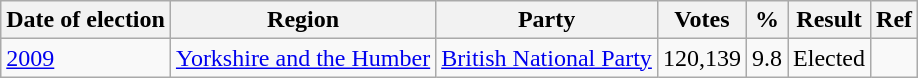<table class="wikitable">
<tr>
<th>Date of election</th>
<th>Region</th>
<th>Party</th>
<th>Votes</th>
<th>%</th>
<th>Result</th>
<th>Ref</th>
</tr>
<tr>
<td><a href='#'>2009</a></td>
<td><a href='#'>Yorkshire and the Humber</a></td>
<td><a href='#'>British National Party</a></td>
<td>120,139</td>
<td>9.8</td>
<td>Elected</td>
<td></td>
</tr>
</table>
